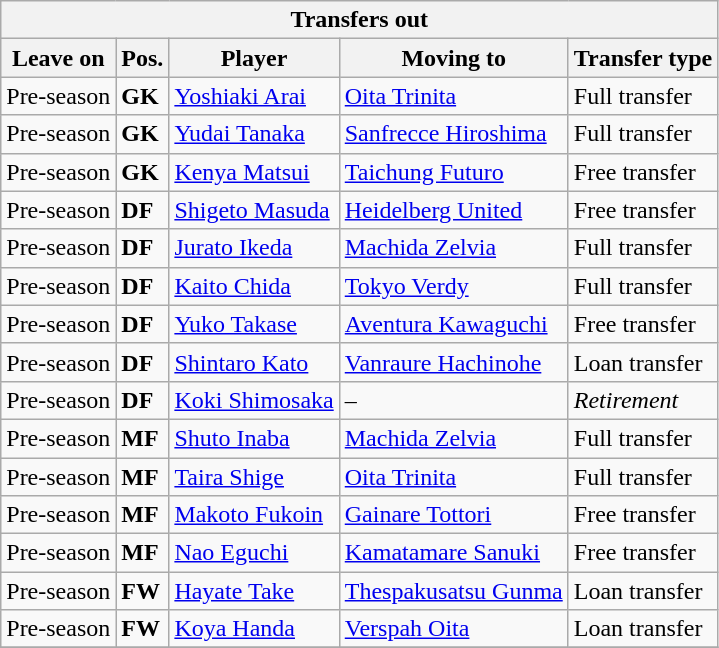<table class="wikitable sortable" style=“text-align:left;>
<tr>
<th colspan="5">Transfers out</th>
</tr>
<tr>
<th>Leave on</th>
<th>Pos.</th>
<th>Player</th>
<th>Moving to</th>
<th>Transfer type</th>
</tr>
<tr>
<td>Pre-season</td>
<td><strong>GK</strong></td>
<td> <a href='#'>Yoshiaki Arai</a></td>
<td> <a href='#'>Oita Trinita</a></td>
<td>Full transfer</td>
</tr>
<tr>
<td>Pre-season</td>
<td><strong>GK</strong></td>
<td> <a href='#'>Yudai Tanaka</a></td>
<td> <a href='#'>Sanfrecce Hiroshima</a></td>
<td>Full transfer</td>
</tr>
<tr>
<td>Pre-season</td>
<td><strong>GK</strong></td>
<td> <a href='#'>Kenya Matsui</a></td>
<td> <a href='#'>Taichung Futuro</a></td>
<td>Free transfer</td>
</tr>
<tr>
<td>Pre-season</td>
<td><strong>DF</strong></td>
<td> <a href='#'>Shigeto Masuda</a></td>
<td> <a href='#'>Heidelberg United</a></td>
<td>Free transfer</td>
</tr>
<tr>
<td>Pre-season</td>
<td><strong>DF</strong></td>
<td> <a href='#'>Jurato Ikeda</a></td>
<td> <a href='#'>Machida Zelvia</a></td>
<td>Full transfer</td>
</tr>
<tr>
<td>Pre-season</td>
<td><strong>DF</strong></td>
<td> <a href='#'>Kaito Chida</a></td>
<td> <a href='#'>Tokyo Verdy</a></td>
<td>Full transfer</td>
</tr>
<tr>
<td>Pre-season</td>
<td><strong>DF</strong></td>
<td> <a href='#'>Yuko Takase</a></td>
<td> <a href='#'>Aventura Kawaguchi</a></td>
<td>Free transfer</td>
</tr>
<tr>
<td>Pre-season</td>
<td><strong>DF</strong></td>
<td> <a href='#'>Shintaro Kato</a></td>
<td> <a href='#'>Vanraure Hachinohe</a></td>
<td>Loan transfer</td>
</tr>
<tr>
<td>Pre-season</td>
<td><strong>DF</strong></td>
<td> <a href='#'>Koki Shimosaka</a></td>
<td>–</td>
<td><em>Retirement</em></td>
</tr>
<tr>
<td>Pre-season</td>
<td><strong>MF</strong></td>
<td> <a href='#'>Shuto Inaba</a></td>
<td> <a href='#'>Machida Zelvia</a></td>
<td>Full transfer</td>
</tr>
<tr>
<td>Pre-season</td>
<td><strong>MF</strong></td>
<td> <a href='#'>Taira Shige</a></td>
<td> <a href='#'>Oita Trinita</a></td>
<td>Full transfer</td>
</tr>
<tr>
<td>Pre-season</td>
<td><strong>MF</strong></td>
<td> <a href='#'>Makoto Fukoin</a></td>
<td> <a href='#'>Gainare Tottori</a></td>
<td>Free transfer</td>
</tr>
<tr>
<td>Pre-season</td>
<td><strong>MF</strong></td>
<td> <a href='#'>Nao Eguchi</a></td>
<td> <a href='#'>Kamatamare Sanuki</a></td>
<td>Free transfer</td>
</tr>
<tr>
<td>Pre-season</td>
<td><strong>FW</strong></td>
<td> <a href='#'>Hayate Take</a></td>
<td> <a href='#'>Thespakusatsu Gunma</a></td>
<td>Loan transfer</td>
</tr>
<tr>
<td>Pre-season</td>
<td><strong>FW</strong></td>
<td> <a href='#'>Koya Handa</a></td>
<td> <a href='#'>Verspah Oita</a></td>
<td>Loan transfer</td>
</tr>
<tr>
</tr>
</table>
